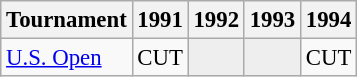<table class="wikitable" style="font-size:95%;text-align:center;">
<tr>
<th>Tournament</th>
<th>1991</th>
<th>1992</th>
<th>1993</th>
<th>1994</th>
</tr>
<tr>
<td align=left><a href='#'>U.S. Open</a></td>
<td>CUT</td>
<td style="background:#eeeeee;"></td>
<td style="background:#eeeeee;"></td>
<td>CUT</td>
</tr>
</table>
